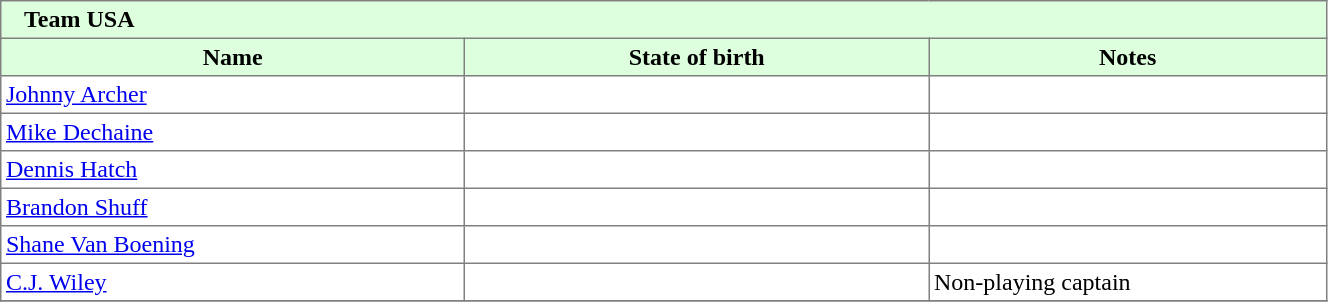<table border="1" cellpadding="3" width="70%" style="border-collapse: collapse;">
<tr bgcolor="#ddffdd">
<td colspan=3>   <strong>Team USA</strong></td>
</tr>
<tr bgcolor="#ddffdd">
<th width=35%>Name</th>
<th width=35%>State of birth</th>
<th width=30%%>Notes</th>
</tr>
<tr>
<td><a href='#'>Johnny Archer</a></td>
<td></td>
<td></td>
</tr>
<tr>
<td><a href='#'>Mike Dechaine</a></td>
<td></td>
<td></td>
</tr>
<tr>
<td><a href='#'>Dennis Hatch</a></td>
<td></td>
<td></td>
</tr>
<tr>
<td><a href='#'>Brandon Shuff</a></td>
<td></td>
<td></td>
</tr>
<tr>
<td><a href='#'>Shane Van Boening</a></td>
<td></td>
<td></td>
</tr>
<tr>
<td><a href='#'>C.J. Wiley</a></td>
<td></td>
<td>Non-playing captain</td>
</tr>
<tr>
</tr>
</table>
